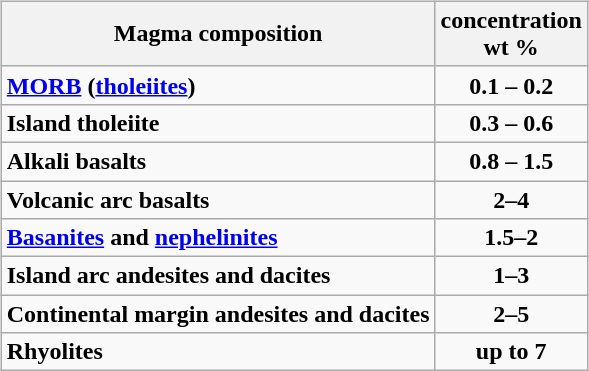<table style="border:0px solid black; text-align: left;">
<tr>
<th valign="top"><br><table class="wikitable">
<tr>
<th>Magma composition</th>
<th> concentration<br>wt %</th>
</tr>
<tr>
<td><a href='#'>MORB</a> (<a href='#'>tholeiites</a>)</td>
<td style="text-align: center;">0.1 – 0.2</td>
</tr>
<tr>
<td>Island tholeiite</td>
<td style="text-align: center;">0.3 – 0.6</td>
</tr>
<tr>
<td>Alkali basalts</td>
<td style="text-align: center;">0.8 – 1.5</td>
</tr>
<tr>
<td>Volcanic arc basalts</td>
<td style="text-align: center;">2–4</td>
</tr>
<tr>
<td><a href='#'>Basanites</a> and <a href='#'>nephelinites</a></td>
<td style="text-align: center;">1.5–2</td>
</tr>
<tr>
<td>Island arc andesites and dacites</td>
<td style="text-align: center;">1–3</td>
</tr>
<tr>
<td>Continental margin andesites and dacites</td>
<td style="text-align: center;">2–5</td>
</tr>
<tr>
<td>Rhyolites</td>
<td style="text-align: center;">up to 7</td>
</tr>
</table>
</th>
</tr>
</table>
